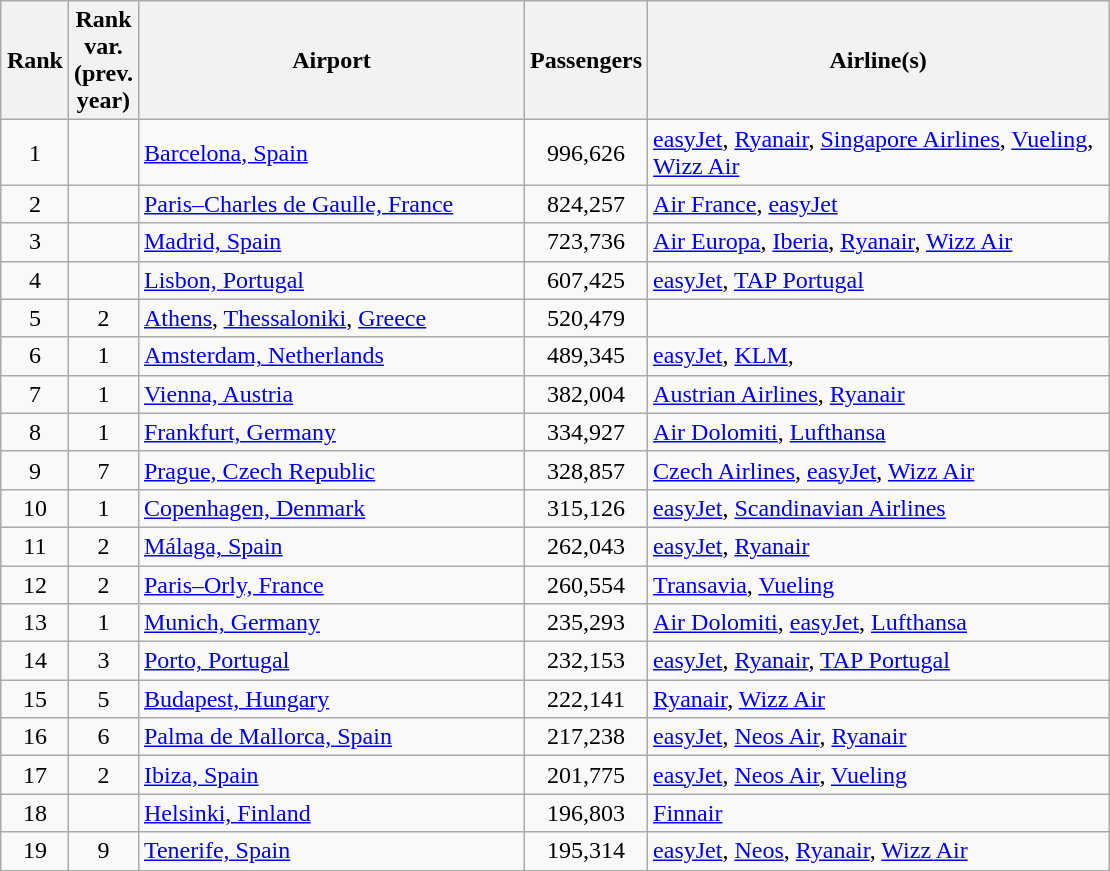<table class="wikitable sortable" width="align=" style="margin:1em auto;">
<tr>
<th style="width:25px;">Rank</th>
<th style="width:25px;">Rank<br>var.<br>(prev. year)</th>
<th style="width:250px;">Airport</th>
<th style="width:50px;">Passengers</th>
<th style="width:300px;">Airline(s)</th>
</tr>
<tr>
<td style="text-align:center;">1</td>
<td style="text-align:center;"></td>
<td> <a href='#'>Barcelona, Spain</a></td>
<td style="text-align:center;"> 996,626</td>
<td><a href='#'>easyJet</a>, <a href='#'>Ryanair</a>, <a href='#'>Singapore Airlines</a>, <a href='#'>Vueling</a>, <a href='#'>Wizz Air</a></td>
</tr>
<tr>
<td style="text-align:center;">2</td>
<td style="text-align:center;"></td>
<td> <a href='#'>Paris–Charles de Gaulle, France</a></td>
<td style="text-align:center;"> 824,257</td>
<td><a href='#'>Air France</a>, <a href='#'>easyJet</a></td>
</tr>
<tr>
<td style="text-align:center;">3</td>
<td style="text-align:center;"></td>
<td> <a href='#'>Madrid, Spain</a></td>
<td style="text-align:center;"> 723,736</td>
<td><a href='#'>Air Europa</a>, <a href='#'>Iberia</a>, <a href='#'>Ryanair</a>, <a href='#'>Wizz Air</a></td>
</tr>
<tr>
<td style="text-align:center;">4</td>
<td style="text-align:center;"></td>
<td> <a href='#'>Lisbon, Portugal</a></td>
<td style="text-align:center;"> 607,425</td>
<td><a href='#'>easyJet</a>, <a href='#'>TAP Portugal</a></td>
</tr>
<tr>
<td style="text-align:center;">5</td>
<td style="text-align:center;"> 2</td>
<td> <a href='#'>Athens</a>, <a href='#'>Thessaloniki</a>, <a href='#'>Greece</a></td>
<td style="text-align:center;"> 520,479</td>
<td></td>
</tr>
<tr>
<td style="text-align:center;">6</td>
<td style="text-align:center;"> 1</td>
<td> <a href='#'>Amsterdam, Netherlands</a></td>
<td style="text-align:center;"> 489,345</td>
<td><a href='#'>easyJet</a>, <a href='#'>KLM</a>,</td>
</tr>
<tr>
<td style="text-align:center;">7</td>
<td style="text-align:center;"> 1</td>
<td> <a href='#'>Vienna, Austria</a></td>
<td style="text-align:center;"> 382,004</td>
<td><a href='#'>Austrian Airlines</a>, <a href='#'>Ryanair</a></td>
</tr>
<tr>
<td style="text-align:center;">8</td>
<td style="text-align:center;"> 1</td>
<td> <a href='#'>Frankfurt, Germany</a></td>
<td style="text-align:center;"> 334,927</td>
<td><a href='#'>Air Dolomiti</a>, <a href='#'>Lufthansa</a></td>
</tr>
<tr>
<td style="text-align:center;">9</td>
<td style="text-align:center;"> 7</td>
<td> <a href='#'>Prague, Czech Republic</a></td>
<td style="text-align:center;"> 328,857</td>
<td><a href='#'>Czech Airlines</a>, <a href='#'>easyJet</a>, <a href='#'>Wizz Air</a></td>
</tr>
<tr>
<td style="text-align:center;">10</td>
<td style="text-align:center;"> 1</td>
<td> <a href='#'>Copenhagen, Denmark</a></td>
<td style="text-align:center;"> 315,126</td>
<td><a href='#'>easyJet</a>, <a href='#'>Scandinavian Airlines</a></td>
</tr>
<tr>
<td style="text-align:center;">11</td>
<td style="text-align:center;"> 2</td>
<td> <a href='#'>Málaga, Spain</a></td>
<td style="text-align:center;"> 262,043</td>
<td><a href='#'>easyJet</a>, <a href='#'>Ryanair</a></td>
</tr>
<tr>
<td style="text-align:center;">12</td>
<td style="text-align:center;"> 2</td>
<td> <a href='#'>Paris–Orly, France</a></td>
<td style="text-align:center;"> 260,554</td>
<td><a href='#'>Transavia</a>, <a href='#'>Vueling</a></td>
</tr>
<tr>
<td style="text-align:center;">13</td>
<td style="text-align:center;"> 1</td>
<td> <a href='#'>Munich, Germany</a></td>
<td style="text-align:center;"> 235,293</td>
<td><a href='#'>Air Dolomiti</a>, <a href='#'>easyJet</a>, <a href='#'>Lufthansa</a></td>
</tr>
<tr>
<td style="text-align:center;">14</td>
<td style="text-align:center;"> 3</td>
<td> <a href='#'>Porto, Portugal</a></td>
<td style="text-align:center;"> 232,153</td>
<td><a href='#'>easyJet</a>, <a href='#'>Ryanair</a>, <a href='#'>TAP Portugal</a></td>
</tr>
<tr>
<td style="text-align:center;">15</td>
<td style="text-align:center;"> 5</td>
<td> <a href='#'>Budapest, Hungary</a></td>
<td style="text-align:center;"> 222,141</td>
<td><a href='#'>Ryanair</a>, <a href='#'>Wizz Air</a></td>
</tr>
<tr>
<td style="text-align:center;">16</td>
<td style="text-align:center;"> 6</td>
<td> <a href='#'>Palma de Mallorca, Spain</a></td>
<td style="text-align:center;"> 217,238</td>
<td><a href='#'>easyJet</a>, <a href='#'>Neos Air</a>, <a href='#'>Ryanair</a></td>
</tr>
<tr>
<td style="text-align:center;">17</td>
<td style="text-align:center;"> 2</td>
<td> <a href='#'>Ibiza, Spain</a></td>
<td style="text-align:center;"> 201,775</td>
<td><a href='#'>easyJet</a>, <a href='#'>Neos Air</a>, <a href='#'>Vueling</a></td>
</tr>
<tr>
<td style="text-align:center;">18</td>
<td style="text-align:center;"></td>
<td> <a href='#'>Helsinki, Finland</a></td>
<td style="text-align:center;"> 196,803</td>
<td><a href='#'>Finnair</a></td>
</tr>
<tr>
<td style="text-align:center;">19</td>
<td style="text-align:center;"> 9</td>
<td> <a href='#'>Tenerife, Spain</a></td>
<td style="text-align:center;"> 195,314</td>
<td><a href='#'>easyJet</a>, <a href='#'>Neos</a>, <a href='#'>Ryanair</a>, <a href='#'>Wizz Air</a></td>
</tr>
</table>
